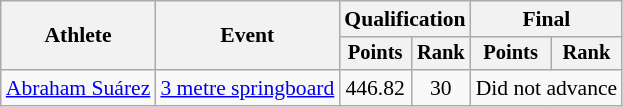<table class="wikitable" style="font-size:90%">
<tr>
<th rowspan=2>Athlete</th>
<th rowspan=2>Event</th>
<th colspan=2>Qualification</th>
<th colspan=2>Final</th>
</tr>
<tr style="font-size:95%">
<th>Points</th>
<th>Rank</th>
<th>Points</th>
<th>Rank</th>
</tr>
<tr align=center>
<td align=left><a href='#'>Abraham Suárez</a></td>
<td align=left><a href='#'>3 metre springboard</a></td>
<td>446.82</td>
<td>30</td>
<td colspan=2>Did not advance</td>
</tr>
</table>
